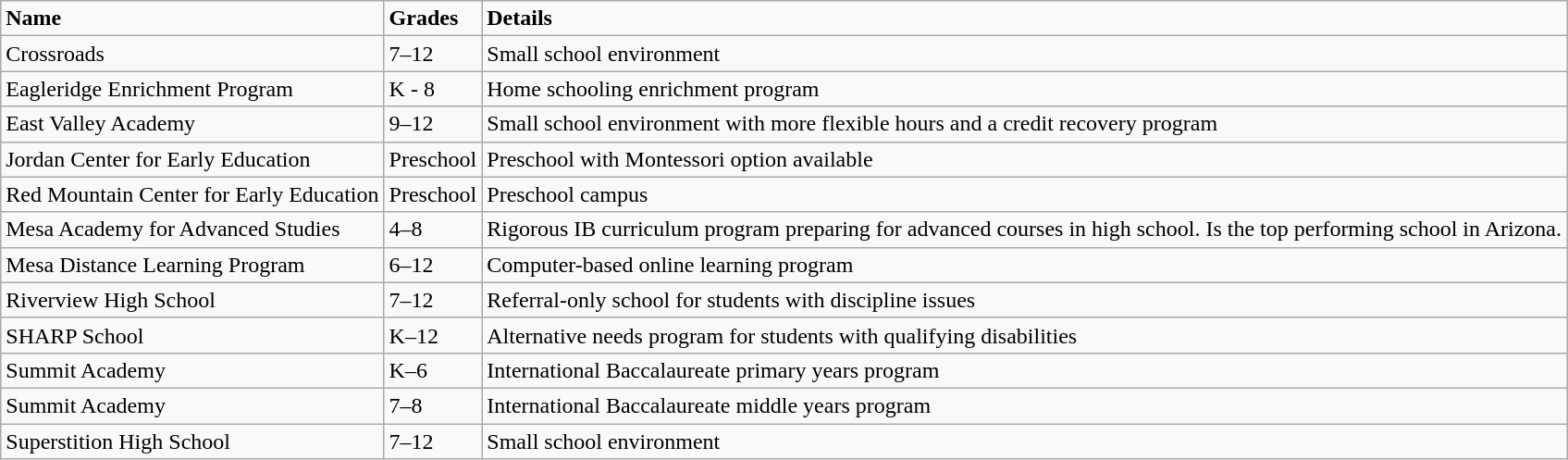<table class="wikitable">
<tr>
<td><strong>Name</strong></td>
<td><strong>Grades</strong></td>
<td><strong>Details</strong></td>
</tr>
<tr>
<td>Crossroads</td>
<td>7–12</td>
<td>Small school environment</td>
</tr>
<tr>
<td>Eagleridge Enrichment Program</td>
<td>K - 8</td>
<td>Home schooling enrichment program</td>
</tr>
<tr>
<td>East Valley Academy</td>
<td>9–12</td>
<td>Small school environment with more flexible hours and a credit recovery program</td>
</tr>
<tr>
<td>Jordan Center for Early Education</td>
<td>Preschool</td>
<td>Preschool with Montessori option available</td>
</tr>
<tr>
<td>Red Mountain Center for Early Education</td>
<td>Preschool</td>
<td>Preschool campus</td>
</tr>
<tr>
<td>Mesa Academy for Advanced Studies</td>
<td>4–8</td>
<td>Rigorous IB curriculum program preparing for advanced courses in high school.  Is the top performing school in Arizona.</td>
</tr>
<tr>
<td>Mesa Distance Learning Program</td>
<td>6–12</td>
<td>Computer-based online learning program</td>
</tr>
<tr>
<td>Riverview High School</td>
<td>7–12</td>
<td>Referral-only school for students with discipline issues</td>
</tr>
<tr>
<td>SHARP School</td>
<td>K–12</td>
<td>Alternative needs program for students with qualifying disabilities</td>
</tr>
<tr>
<td>Summit Academy</td>
<td>K–6</td>
<td>International Baccalaureate primary years program</td>
</tr>
<tr>
<td>Summit Academy</td>
<td>7–8</td>
<td>International Baccalaureate middle years program</td>
</tr>
<tr>
<td>Superstition High School</td>
<td>7–12</td>
<td>Small school environment</td>
</tr>
</table>
